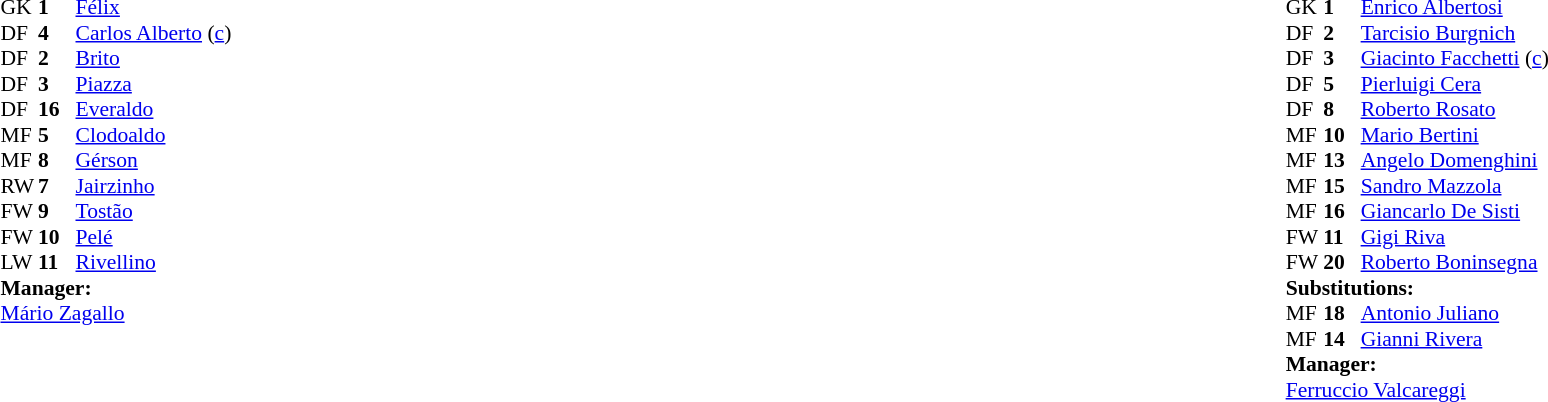<table width="100%">
<tr>
<td valign="top" width="50%"><br><table style="font-size: 90%" cellspacing="0" cellpadding="0">
<tr>
<th width="25"></th>
<th width="25"></th>
</tr>
<tr>
<td>GK</td>
<td><strong>1</strong></td>
<td><a href='#'>Félix</a></td>
</tr>
<tr>
<td>DF</td>
<td><strong>4</strong></td>
<td><a href='#'>Carlos Alberto</a> (<a href='#'>c</a>)</td>
</tr>
<tr>
<td>DF</td>
<td><strong>2</strong></td>
<td><a href='#'>Brito</a></td>
</tr>
<tr>
<td>DF</td>
<td><strong>3</strong></td>
<td><a href='#'>Piazza</a></td>
</tr>
<tr>
<td>DF</td>
<td><strong>16</strong></td>
<td><a href='#'>Everaldo</a></td>
</tr>
<tr>
<td>MF</td>
<td><strong>5</strong></td>
<td><a href='#'>Clodoaldo</a></td>
</tr>
<tr>
<td>MF</td>
<td><strong>8</strong></td>
<td><a href='#'>Gérson</a></td>
</tr>
<tr>
<td>RW</td>
<td><strong>7</strong></td>
<td><a href='#'>Jairzinho</a></td>
</tr>
<tr>
<td>FW</td>
<td><strong>9</strong></td>
<td><a href='#'>Tostão</a></td>
</tr>
<tr>
<td>FW</td>
<td><strong>10</strong></td>
<td><a href='#'>Pelé</a></td>
</tr>
<tr>
<td>LW</td>
<td><strong>11</strong></td>
<td><a href='#'>Rivellino</a></td>
<td></td>
</tr>
<tr>
<td colspan="3"><strong>Manager:</strong></td>
</tr>
<tr>
<td colspan="3"><a href='#'>Mário Zagallo</a></td>
</tr>
</table>
</td>
<td valign="top" width="50%"><br><table style="font-size: 90%" cellspacing="0" cellpadding="0" align=center>
<tr>
<th width="25"></th>
<th width="25"></th>
</tr>
<tr>
<td>GK</td>
<td><strong>1</strong></td>
<td><a href='#'>Enrico Albertosi</a></td>
</tr>
<tr>
<td>DF</td>
<td><strong>2</strong></td>
<td><a href='#'>Tarcisio Burgnich</a></td>
<td></td>
</tr>
<tr>
<td>DF</td>
<td><strong>3</strong></td>
<td><a href='#'>Giacinto Facchetti</a> (<a href='#'>c</a>)</td>
</tr>
<tr>
<td>DF</td>
<td><strong>5</strong></td>
<td><a href='#'>Pierluigi Cera</a></td>
</tr>
<tr>
<td>DF</td>
<td><strong>8</strong></td>
<td><a href='#'>Roberto Rosato</a></td>
</tr>
<tr>
<td>MF</td>
<td><strong>10</strong></td>
<td><a href='#'>Mario Bertini</a></td>
<td></td>
<td></td>
</tr>
<tr>
<td>MF</td>
<td><strong>13</strong></td>
<td><a href='#'>Angelo Domenghini</a></td>
</tr>
<tr>
<td>MF</td>
<td><strong>15</strong></td>
<td><a href='#'>Sandro Mazzola</a></td>
</tr>
<tr>
<td>MF</td>
<td><strong>16</strong></td>
<td><a href='#'>Giancarlo De Sisti</a></td>
</tr>
<tr>
<td>FW</td>
<td><strong>11</strong></td>
<td><a href='#'>Gigi Riva</a></td>
</tr>
<tr>
<td>FW</td>
<td><strong>20</strong></td>
<td><a href='#'>Roberto Boninsegna</a></td>
<td></td>
<td></td>
</tr>
<tr>
<td colspan="3"><strong>Substitutions:</strong></td>
</tr>
<tr>
<td>MF</td>
<td><strong>18</strong></td>
<td><a href='#'>Antonio Juliano</a></td>
<td></td>
<td></td>
</tr>
<tr>
<td>MF</td>
<td><strong>14</strong></td>
<td><a href='#'>Gianni Rivera</a></td>
<td></td>
<td></td>
</tr>
<tr>
<td colspan="3"><strong>Manager:</strong></td>
</tr>
<tr>
<td colspan="3"><a href='#'>Ferruccio Valcareggi</a></td>
</tr>
</table>
</td>
</tr>
</table>
